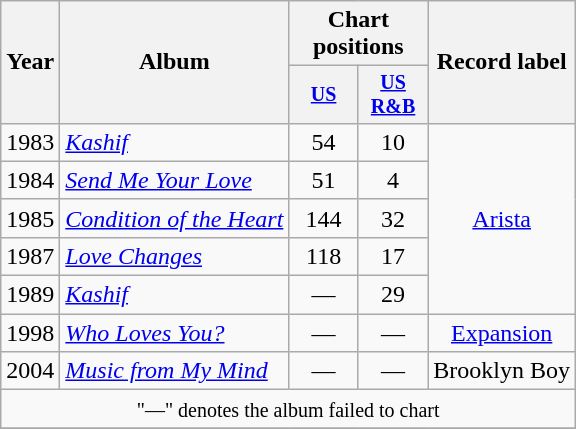<table class="wikitable" style="text-align:center;">
<tr>
<th rowspan="2">Year</th>
<th rowspan="2">Album</th>
<th colspan="2">Chart positions</th>
<th rowspan="2">Record label</th>
</tr>
<tr style="font-size:smaller;">
<th width="40"><a href='#'>US</a><br></th>
<th width="40"><a href='#'>US<br>R&B</a><br></th>
</tr>
<tr>
<td rowspan="1">1983</td>
<td align="left"><em><a href='#'>Kashif</a></em></td>
<td>54</td>
<td>10</td>
<td rowspan="5"><a href='#'>Arista</a></td>
</tr>
<tr>
<td rowspan="1">1984</td>
<td align="left"><em><a href='#'>Send Me Your Love</a></em></td>
<td>51</td>
<td>4</td>
</tr>
<tr>
<td rowspan="1">1985</td>
<td align="left"><em><a href='#'>Condition of the Heart</a></em></td>
<td>144</td>
<td>32</td>
</tr>
<tr>
<td rowspan="1">1987</td>
<td align="left"><em><a href='#'>Love Changes</a></em></td>
<td>118</td>
<td>17</td>
</tr>
<tr>
<td rowspan="1">1989</td>
<td align="left"><em><a href='#'>Kashif</a></em></td>
<td>—</td>
<td>29</td>
</tr>
<tr>
<td rowspan="1">1998</td>
<td align="left"><em><a href='#'>Who Loves You?</a></em></td>
<td>—</td>
<td>—</td>
<td rowspan="1"><a href='#'>Expansion</a></td>
</tr>
<tr>
<td rowspan="1">2004</td>
<td align="left"><em><a href='#'>Music from My Mind</a></em></td>
<td>—</td>
<td>—</td>
<td rowspan="1">Brooklyn Boy</td>
</tr>
<tr>
<td align="center" colspan="7"><small>"—" denotes the album failed to chart</small></td>
</tr>
<tr>
</tr>
</table>
